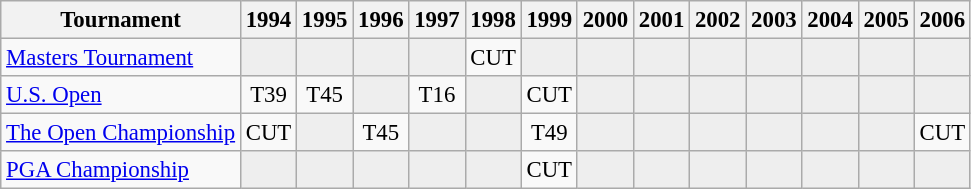<table class="wikitable" style="font-size:95%;text-align:center;">
<tr>
<th>Tournament</th>
<th>1994</th>
<th>1995</th>
<th>1996</th>
<th>1997</th>
<th>1998</th>
<th>1999</th>
<th>2000</th>
<th>2001</th>
<th>2002</th>
<th>2003</th>
<th>2004</th>
<th>2005</th>
<th>2006</th>
</tr>
<tr>
<td align=left><a href='#'>Masters Tournament</a></td>
<td style="background:#eeeeee;"></td>
<td style="background:#eeeeee;"></td>
<td style="background:#eeeeee;"></td>
<td style="background:#eeeeee;"></td>
<td>CUT</td>
<td style="background:#eeeeee;"></td>
<td style="background:#eeeeee;"></td>
<td style="background:#eeeeee;"></td>
<td style="background:#eeeeee;"></td>
<td style="background:#eeeeee;"></td>
<td style="background:#eeeeee;"></td>
<td style="background:#eeeeee;"></td>
<td style="background:#eeeeee;"></td>
</tr>
<tr>
<td align=left><a href='#'>U.S. Open</a></td>
<td>T39</td>
<td>T45</td>
<td style="background:#eeeeee;"></td>
<td>T16</td>
<td style="background:#eeeeee;"></td>
<td>CUT</td>
<td style="background:#eeeeee;"></td>
<td style="background:#eeeeee;"></td>
<td style="background:#eeeeee;"></td>
<td style="background:#eeeeee;"></td>
<td style="background:#eeeeee;"></td>
<td style="background:#eeeeee;"></td>
<td style="background:#eeeeee;"></td>
</tr>
<tr>
<td align=left><a href='#'>The Open Championship</a></td>
<td>CUT</td>
<td style="background:#eeeeee;"></td>
<td>T45</td>
<td style="background:#eeeeee;"></td>
<td style="background:#eeeeee;"></td>
<td>T49</td>
<td style="background:#eeeeee;"></td>
<td style="background:#eeeeee;"></td>
<td style="background:#eeeeee;"></td>
<td style="background:#eeeeee;"></td>
<td style="background:#eeeeee;"></td>
<td style="background:#eeeeee;"></td>
<td>CUT</td>
</tr>
<tr>
<td align=left><a href='#'>PGA Championship</a></td>
<td style="background:#eeeeee;"></td>
<td style="background:#eeeeee;"></td>
<td style="background:#eeeeee;"></td>
<td style="background:#eeeeee;"></td>
<td style="background:#eeeeee;"></td>
<td>CUT</td>
<td style="background:#eeeeee;"></td>
<td style="background:#eeeeee;"></td>
<td style="background:#eeeeee;"></td>
<td style="background:#eeeeee;"></td>
<td style="background:#eeeeee;"></td>
<td style="background:#eeeeee;"></td>
<td style="background:#eeeeee;"></td>
</tr>
</table>
